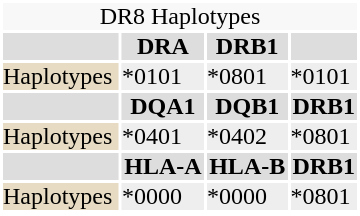<table id="drugInfoBox" style="float: right; clear: right; margin: 0 0 0.5em 1em; background: #ffffff;" class="toccolours" border=0 cellpadding=0 align=left width="240px">
<tr style="background:#f8f8f8">
<td align="center" colspan="4"><div>DR8 Haplotypes</div></td>
</tr>
<tr style="background:#f8f8f8">
<td bgcolor="#dddddd"></td>
<th bgcolor="#dddddd">DRA</th>
<th bgcolor="#dddddd">DRB1</th>
<th bgcolor="#dddddd"></th>
</tr>
<tr style="background:#f8f8f8">
<td rowspan = "1" bgcolor="#e7dcc3">Haplotypes</td>
<td bgcolor="#eeeeee">*0101</td>
<td bgcolor="#eeeeee">*0801</td>
<td bgcolor="#eeeeee">*0101</td>
</tr>
<tr style="background:#f8f8f8">
<td bgcolor="#dddddd"></td>
<th bgcolor="#dddddd">DQA1</th>
<th bgcolor="#dddddd">DQB1</th>
<th bgcolor="#dddddd">DRB1</th>
</tr>
<tr>
<td bgcolor="#e7dcc3">Haplotypes</td>
<td bgcolor="#eeeeee">*0401</td>
<td bgcolor="#eeeeee">*0402</td>
<td bgcolor="#eeeeee">*0801</td>
</tr>
<tr style="background:#f8f8f8">
<td bgcolor="#dddddd"></td>
<th bgcolor="#dddddd">HLA-A</th>
<th bgcolor="#dddddd">HLA-B</th>
<th bgcolor="#dddddd">DRB1</th>
</tr>
<tr>
<td bgcolor="#e7dcc3">Haplotypes</td>
<td bgcolor="#eeeeee">*0000</td>
<td bgcolor="#eeeeee">*0000</td>
<td bgcolor="#eeeeee">*0801</td>
</tr>
<tr>
</tr>
</table>
